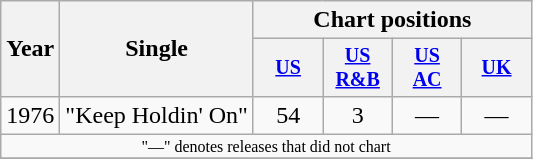<table class="wikitable" style="text-align:center;">
<tr>
<th rowspan="2">Year</th>
<th rowspan="2">Single</th>
<th colspan="4">Chart positions</th>
</tr>
<tr style="font-size:smaller;">
<th width="40"><a href='#'>US</a></th>
<th width="40"><a href='#'>US<br>R&B</a></th>
<th width="40"><a href='#'>US<br>AC</a></th>
<th width="40"><a href='#'>UK</a></th>
</tr>
<tr>
<td>1976</td>
<td align="left">"Keep Holdin' On"</td>
<td>54</td>
<td>3</td>
<td>—</td>
<td>—</td>
</tr>
<tr>
<td align="center" colspan="6" style="font-size:8pt">"—" denotes releases that did not chart</td>
</tr>
<tr>
</tr>
</table>
